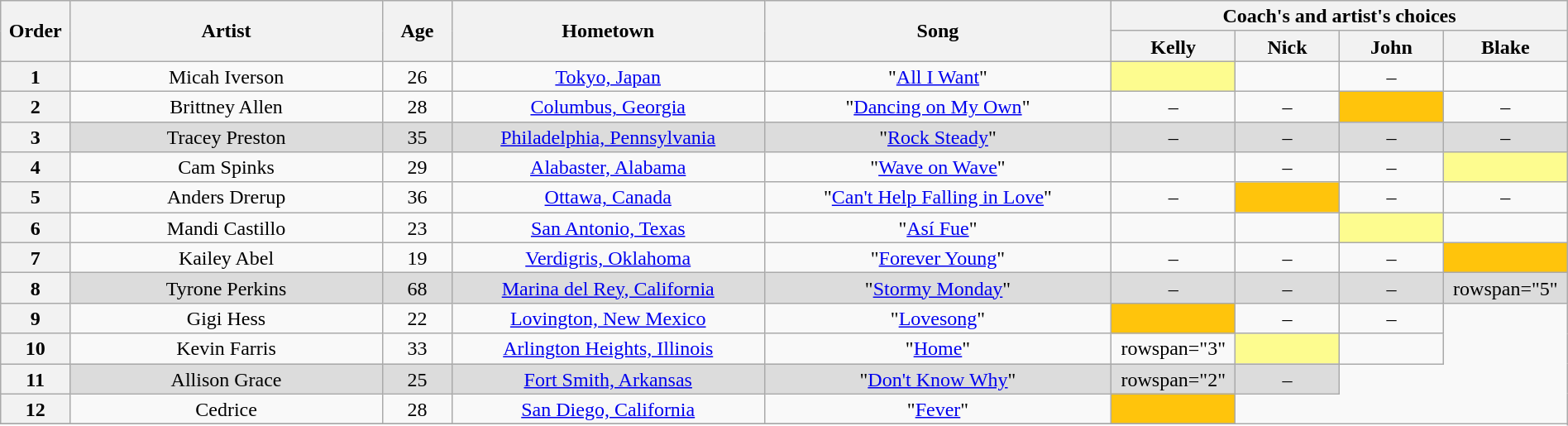<table class="wikitable" style="text-align:center; line-height:17px; width:100%">
<tr>
<th scope="col" rowspan="2" style="width:04%">Order</th>
<th scope="col" rowspan="2" style="width:18%">Artist</th>
<th scope="col" rowspan="2" style="width:04%">Age</th>
<th scope="col" rowspan="2" style="width:18%">Hometown</th>
<th scope="col" rowspan="2" style="width:20%">Song</th>
<th scope="col" colspan="4" style="width:24%">Coach's and artist's choices</th>
</tr>
<tr>
<th style="width:06%">Kelly</th>
<th style="width:06%">Nick</th>
<th style="width:06%">John</th>
<th style="width:06%">Blake</th>
</tr>
<tr>
<th>1</th>
<td>Micah Iverson</td>
<td>26</td>
<td><a href='#'>Tokyo, Japan</a></td>
<td>"<a href='#'>All I Want</a>"</td>
<td bgcolor="#fdfc8f"><em></em></td>
<td><em></em></td>
<td>–</td>
<td><em></em></td>
</tr>
<tr>
<th>2</th>
<td>Brittney Allen</td>
<td>28</td>
<td><a href='#'>Columbus, Georgia</a></td>
<td>"<a href='#'>Dancing on My Own</a>"</td>
<td>–</td>
<td>–</td>
<td style="background:#ffc40c"><em></em></td>
<td>–</td>
</tr>
<tr style="background:#DCDCDC">
<th>3</th>
<td>Tracey Preston</td>
<td>35</td>
<td><a href='#'>Philadelphia, Pennsylvania</a></td>
<td>"<a href='#'>Rock Steady</a>"</td>
<td>–</td>
<td>–</td>
<td>–</td>
<td>–</td>
</tr>
<tr>
<th>4</th>
<td>Cam Spinks</td>
<td>29</td>
<td><a href='#'>Alabaster, Alabama</a></td>
<td>"<a href='#'>Wave on Wave</a>"</td>
<td><em></em></td>
<td>–</td>
<td>–</td>
<td bgcolor="#fdfc8f"><em></em></td>
</tr>
<tr>
<th>5</th>
<td>Anders Drerup</td>
<td>36</td>
<td><a href='#'>Ottawa, Canada</a></td>
<td>"<a href='#'>Can't Help Falling in Love</a>"</td>
<td>–</td>
<td style="background:#ffc40c"><em></em></td>
<td>–</td>
<td>–</td>
</tr>
<tr>
<th>6</th>
<td>Mandi Castillo</td>
<td>23</td>
<td><a href='#'>San Antonio, Texas</a></td>
<td>"<a href='#'>Así Fue</a>"</td>
<td><em></em></td>
<td><em></em></td>
<td bgcolor="#fdfc8f"><em></em></td>
<td><em></em></td>
</tr>
<tr>
<th>7</th>
<td>Kailey Abel</td>
<td>19</td>
<td><a href='#'>Verdigris, Oklahoma</a></td>
<td>"<a href='#'>Forever Young</a>"</td>
<td>–</td>
<td>–</td>
<td>–</td>
<td style="background:#ffc40c"><em></em></td>
</tr>
<tr style="background:#DCDCDC">
<th>8</th>
<td>Tyrone Perkins</td>
<td>68</td>
<td><a href='#'>Marina del Rey, California</a></td>
<td>"<a href='#'>Stormy Monday</a>"</td>
<td>–</td>
<td>–</td>
<td>–</td>
<td>rowspan="5" </td>
</tr>
<tr>
<th>9</th>
<td>Gigi Hess</td>
<td>22</td>
<td><a href='#'>Lovington, New Mexico</a></td>
<td>"<a href='#'>Lovesong</a>"</td>
<td style="background:#ffc40c"><em></em></td>
<td>–</td>
<td>–</td>
</tr>
<tr>
<th>10</th>
<td>Kevin Farris</td>
<td>33</td>
<td><a href='#'>Arlington Heights, Illinois</a></td>
<td>"<a href='#'>Home</a>"</td>
<td>rowspan="3" </td>
<td bgcolor="#fdfc8f"><em></em></td>
<td><em></em></td>
</tr>
<tr style="background:#DCDCDC">
<th>11</th>
<td>Allison Grace</td>
<td>25</td>
<td><a href='#'>Fort Smith, Arkansas</a></td>
<td>"<a href='#'>Don't Know Why</a>"</td>
<td>rowspan="2" </td>
<td>–</td>
</tr>
<tr>
<th>12</th>
<td>Cedrice</td>
<td>28</td>
<td><a href='#'>San Diego, California</a></td>
<td>"<a href='#'>Fever</a>"</td>
<td style="background:#ffc40c"><em></em></td>
</tr>
<tr>
</tr>
</table>
